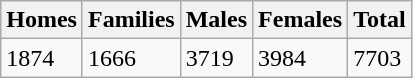<table class="wikitable">
<tr>
<th>Homes</th>
<th>Families</th>
<th>Males</th>
<th>Females</th>
<th>Total</th>
</tr>
<tr>
<td>1874</td>
<td>1666</td>
<td>3719</td>
<td>3984</td>
<td>7703</td>
</tr>
</table>
